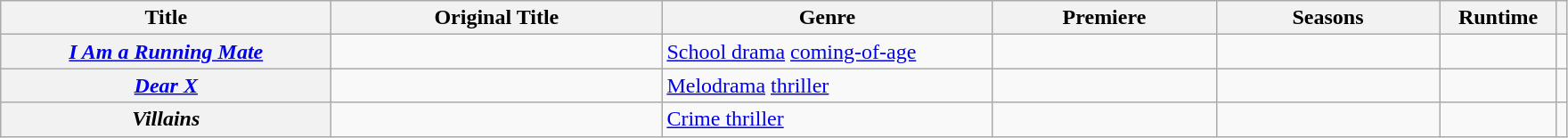<table class="wikitable plainrowheaders sortable">
<tr>
<th scope="col" style="width:15em">Title</th>
<th scope="col" style="width:15em">Original Title</th>
<th scope="col" style="width:15em">Genre</th>
<th scope="col" style="width:10em">Premiere</th>
<th scope="col" style="width:10em">Seasons</th>
<th scope="col" style="width:5em">Runtime</th>
<th scope="col" class="unsortable"></th>
</tr>
<tr>
<th scope="row"><em><a href='#'>I Am a Running Mate</a></em></th>
<td></td>
<td><a href='#'>School drama</a> <a href='#'>coming-of-age</a></td>
<td></td>
<td></td>
<td></td>
<td style="text-align:center"></td>
</tr>
<tr>
<th scope="row"><em><a href='#'>Dear X</a></em></th>
<td></td>
<td><a href='#'>Melodrama</a> <a href='#'>thriller</a></td>
<td></td>
<td></td>
<td></td>
<td style="text-align:center"></td>
</tr>
<tr>
<th scope="row"><em>Villains</em></th>
<td></td>
<td><a href='#'>Crime thriller</a></td>
<td></td>
<td></td>
<td></td>
<td style="text-align:center"></td>
</tr>
</table>
